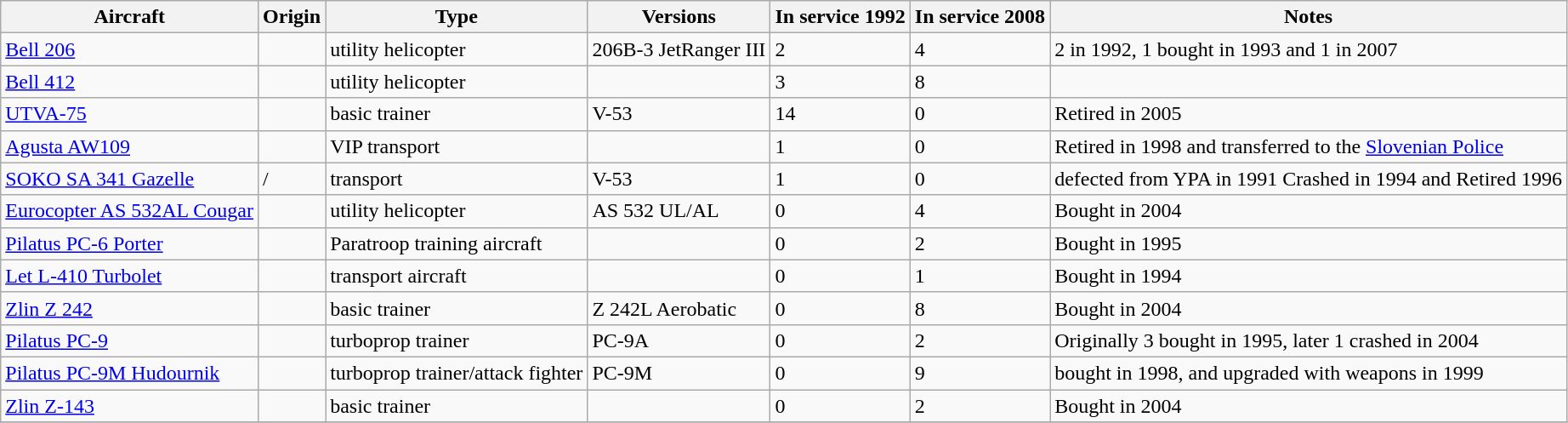<table class="wikitable">
<tr>
<th>Aircraft</th>
<th>Origin</th>
<th>Type</th>
<th>Versions</th>
<th>In service 1992</th>
<th>In service 2008</th>
<th>Notes</th>
</tr>
<tr>
<td><a href='#'>Bell 206</a></td>
<td></td>
<td>utility helicopter</td>
<td>206B-3 JetRanger III</td>
<td>2</td>
<td>4</td>
<td>2 in 1992, 1 bought in 1993 and 1 in 2007</td>
</tr>
<tr>
<td><a href='#'>Bell 412</a></td>
<td></td>
<td>utility helicopter</td>
<td></td>
<td>3</td>
<td>8</td>
<td></td>
</tr>
<tr>
<td><a href='#'>UTVA-75</a></td>
<td></td>
<td>basic trainer</td>
<td>V-53</td>
<td>14</td>
<td>0</td>
<td>Retired in 2005</td>
</tr>
<tr>
<td><a href='#'>Agusta AW109</a></td>
<td></td>
<td>VIP transport</td>
<td></td>
<td>1</td>
<td>0</td>
<td>Retired in 1998 and transferred to the <a href='#'>Slovenian Police</a></td>
</tr>
<tr>
<td><a href='#'>SOKO SA 341 Gazelle</a></td>
<td>/</td>
<td>transport</td>
<td>V-53</td>
<td>1</td>
<td>0</td>
<td>defected from YPA in 1991 Crashed in 1994 and Retired 1996</td>
</tr>
<tr>
<td><a href='#'>Eurocopter AS 532AL Cougar</a></td>
<td></td>
<td>utility helicopter</td>
<td>AS 532 UL/AL</td>
<td>0</td>
<td>4</td>
<td>Bought in 2004</td>
</tr>
<tr>
<td><a href='#'>Pilatus PC-6 Porter</a></td>
<td></td>
<td>Paratroop training aircraft</td>
<td></td>
<td>0</td>
<td>2</td>
<td>Bought in 1995</td>
</tr>
<tr>
<td><a href='#'>Let L-410 Turbolet</a></td>
<td></td>
<td>transport aircraft</td>
<td></td>
<td>0</td>
<td>1</td>
<td>Bought in 1994</td>
</tr>
<tr>
<td><a href='#'>Zlin Z 242</a></td>
<td></td>
<td>basic trainer</td>
<td>Z 242L Aerobatic</td>
<td>0</td>
<td>8</td>
<td>Bought in 2004</td>
</tr>
<tr>
<td><a href='#'>Pilatus PC-9</a></td>
<td></td>
<td>turboprop trainer</td>
<td>PC-9A</td>
<td>0</td>
<td>2</td>
<td>Originally 3 bought in 1995, later 1 crashed in 2004</td>
</tr>
<tr>
<td><a href='#'>Pilatus PC-9M Hudournik</a></td>
<td><br></td>
<td>turboprop trainer/attack fighter</td>
<td>PC-9M</td>
<td>0</td>
<td>9</td>
<td>bought in 1998, and upgraded with weapons in 1999</td>
</tr>
<tr>
<td><a href='#'>Zlin Z-143</a></td>
<td></td>
<td>basic trainer</td>
<td></td>
<td>0</td>
<td>2</td>
<td>Bought in 2004</td>
</tr>
<tr>
</tr>
</table>
